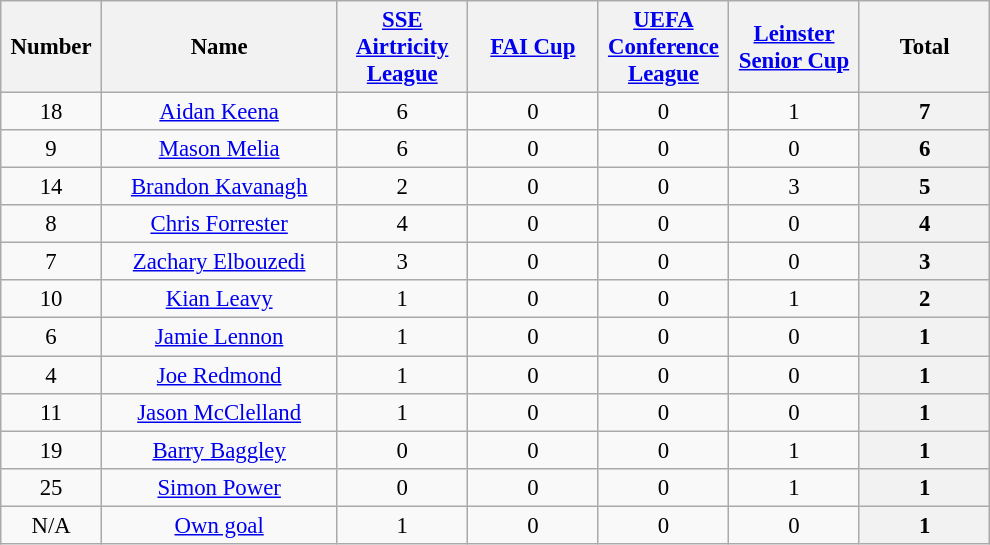<table class="wikitable" style="font-size: 95%; text-align: center;">
<tr>
<th width=60>Number</th>
<th width=150>Name</th>
<th width=80><a href='#'>SSE Airtricity League</a></th>
<th width=80><a href='#'>FAI Cup</a></th>
<th width=80><a href='#'>UEFA Conference League</a></th>
<th width=80><a href='#'>Leinster Senior Cup</a></th>
<th width=80>Total</th>
</tr>
<tr>
<td>18</td>
<td><a href='#'>Aidan Keena</a></td>
<td>6 </td>
<td>0 </td>
<td>0 </td>
<td>1 </td>
<th>7 </th>
</tr>
<tr>
<td>9</td>
<td><a href='#'>Mason Melia</a></td>
<td>6 </td>
<td>0 </td>
<td>0 </td>
<td>0 </td>
<th>6 </th>
</tr>
<tr>
<td>14</td>
<td><a href='#'>Brandon Kavanagh</a></td>
<td>2 </td>
<td>0 </td>
<td>0 </td>
<td>3 </td>
<th>5 </th>
</tr>
<tr>
<td>8</td>
<td><a href='#'>Chris Forrester</a></td>
<td>4 </td>
<td>0 </td>
<td>0 </td>
<td>0 </td>
<th>4 </th>
</tr>
<tr>
<td>7</td>
<td><a href='#'>Zachary Elbouzedi</a></td>
<td>3 </td>
<td>0 </td>
<td>0 </td>
<td>0 </td>
<th>3 </th>
</tr>
<tr>
<td>10</td>
<td><a href='#'>Kian Leavy</a></td>
<td>1 </td>
<td>0 </td>
<td>0 </td>
<td>1 </td>
<th>2 </th>
</tr>
<tr>
<td>6</td>
<td><a href='#'>Jamie Lennon</a></td>
<td>1 </td>
<td>0 </td>
<td>0 </td>
<td>0 </td>
<th>1 </th>
</tr>
<tr>
<td>4</td>
<td><a href='#'>Joe Redmond</a></td>
<td>1 </td>
<td>0 </td>
<td>0 </td>
<td>0 </td>
<th>1 </th>
</tr>
<tr>
<td>11</td>
<td><a href='#'>Jason McClelland</a></td>
<td>1 </td>
<td>0 </td>
<td>0 </td>
<td>0 </td>
<th>1 </th>
</tr>
<tr>
<td>19</td>
<td><a href='#'>Barry Baggley</a></td>
<td>0 </td>
<td>0 </td>
<td>0 </td>
<td>1 </td>
<th>1 </th>
</tr>
<tr>
<td>25</td>
<td><a href='#'>Simon Power</a></td>
<td>0 </td>
<td>0 </td>
<td>0 </td>
<td>1 </td>
<th>1 </th>
</tr>
<tr>
<td>N/A</td>
<td><a href='#'>Own goal</a></td>
<td>1 </td>
<td>0 </td>
<td>0 </td>
<td>0 </td>
<th>1 </th>
</tr>
</table>
